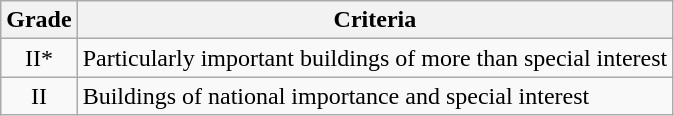<table class="wikitable">
<tr>
<th>Grade</th>
<th>Criteria</th>
</tr>
<tr>
<td align="center" >II*</td>
<td>Particularly important buildings of more than special interest</td>
</tr>
<tr>
<td align="center" >II</td>
<td>Buildings of national importance and special interest</td>
</tr>
</table>
